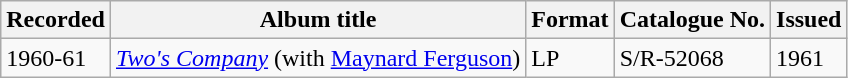<table class="wikitable">
<tr>
<th>Recorded</th>
<th>Album title</th>
<th>Format</th>
<th>Catalogue No.</th>
<th>Issued</th>
</tr>
<tr>
<td>1960-61</td>
<td><em><a href='#'>Two's Company</a></em> (with <a href='#'>Maynard Ferguson</a>)</td>
<td>LP</td>
<td>S/R-52068</td>
<td>1961</td>
</tr>
</table>
